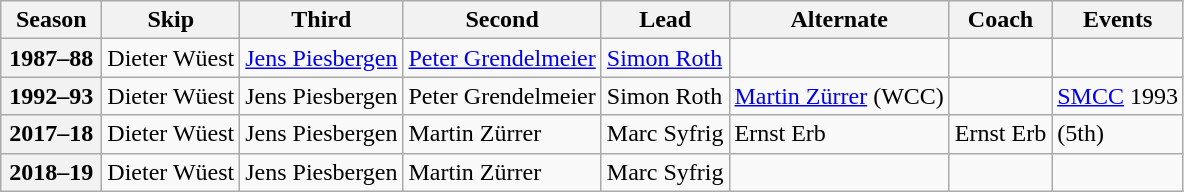<table class="wikitable">
<tr>
<th scope="col" width=60>Season</th>
<th scope="col">Skip</th>
<th scope="col">Third</th>
<th scope="col">Second</th>
<th scope="col">Lead</th>
<th scope="col">Alternate</th>
<th scope="col">Coach</th>
<th scope="col">Events</th>
</tr>
<tr>
<th scope="row">1987–88</th>
<td>Dieter Wüest</td>
<td><a href='#'>Jens Piesbergen</a></td>
<td><a href='#'>Peter Grendelmeier</a></td>
<td><a href='#'>Simon Roth</a></td>
<td></td>
<td></td>
<td> </td>
</tr>
<tr>
<th scope="row">1992–93</th>
<td>Dieter Wüest</td>
<td>Jens Piesbergen</td>
<td>Peter Grendelmeier</td>
<td>Simon Roth</td>
<td><a href='#'>Martin Zürrer</a> (WCC)</td>
<td></td>
<td><a href='#'>SMCC</a> 1993 <br> </td>
</tr>
<tr>
<th scope="row">2017–18</th>
<td>Dieter Wüest</td>
<td>Jens Piesbergen</td>
<td>Martin Zürrer</td>
<td>Marc Syfrig</td>
<td>Ernst Erb</td>
<td>Ernst Erb</td>
<td> (5th)</td>
</tr>
<tr>
<th scope="row">2018–19</th>
<td>Dieter Wüest</td>
<td>Jens Piesbergen</td>
<td>Martin Zürrer</td>
<td>Marc Syfrig</td>
<td></td>
<td></td>
<td></td>
</tr>
</table>
